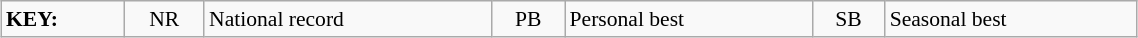<table class="wikitable" style="margin:0.5em auto; font-size:90%;position:relative;" width=60%>
<tr>
<td><strong>KEY:</strong></td>
<td align=center>NR</td>
<td>National record</td>
<td align=center>PB</td>
<td>Personal best</td>
<td align=center>SB</td>
<td>Seasonal best</td>
</tr>
</table>
